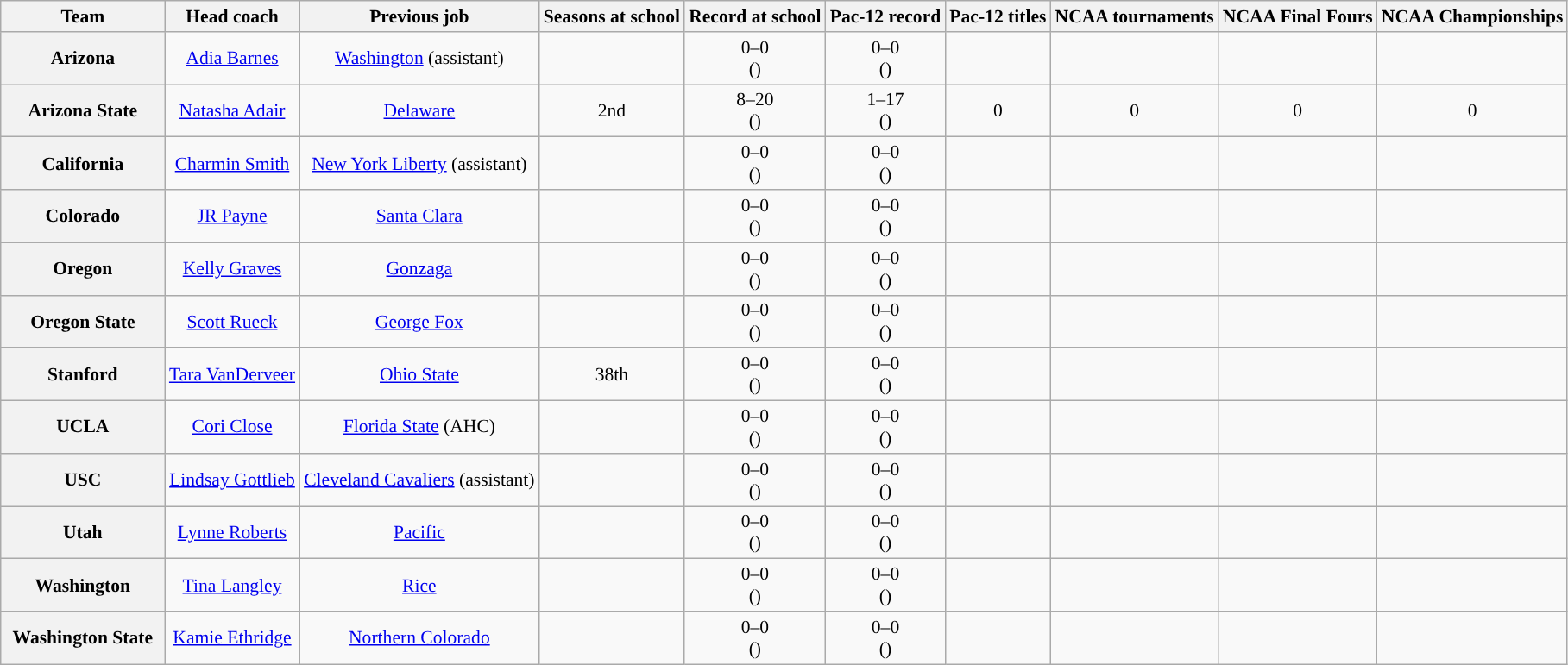<table class="wikitable sortable" style="text-align: center;font-size:90%;">
<tr>
<th width="110">Team</th>
<th>Head coach</th>
<th>Previous job</th>
<th>Seasons at school</th>
<th>Record at school</th>
<th>Pac-12 record</th>
<th>Pac-12 titles</th>
<th>NCAA tournaments</th>
<th>NCAA Final Fours</th>
<th>NCAA Championships</th>
</tr>
<tr>
<th width="75">Arizona</th>
<td><a href='#'>Adia Barnes</a></td>
<td><a href='#'>Washington</a> (assistant)</td>
<td></td>
<td>0–0<br>()</td>
<td>0–0<br>()</td>
<td></td>
<td></td>
<td></td>
<td></td>
</tr>
<tr>
<th width="100">Arizona State</th>
<td><a href='#'>Natasha Adair</a></td>
<td><a href='#'>Delaware</a></td>
<td>2nd</td>
<td>8–20<br>()</td>
<td>1–17<br>()</td>
<td>0</td>
<td>0</td>
<td>0</td>
<td>0</td>
</tr>
<tr>
<th width="75">California</th>
<td><a href='#'>Charmin Smith</a></td>
<td><a href='#'>New York Liberty</a> (assistant)</td>
<td></td>
<td>0–0<br>()</td>
<td>0–0<br>()</td>
<td></td>
<td></td>
<td></td>
<td></td>
</tr>
<tr>
<th width="75">Colorado</th>
<td><a href='#'>JR Payne</a></td>
<td><a href='#'>Santa Clara</a></td>
<td></td>
<td>0–0<br>()</td>
<td>0–0<br>()</td>
<td></td>
<td></td>
<td></td>
<td></td>
</tr>
<tr>
<th width="75">Oregon</th>
<td><a href='#'>Kelly Graves</a></td>
<td><a href='#'>Gonzaga</a></td>
<td></td>
<td>0–0<br>()</td>
<td>0–0<br>()</td>
<td></td>
<td></td>
<td></td>
<td></td>
</tr>
<tr>
<th width="75">Oregon State</th>
<td><a href='#'>Scott Rueck</a></td>
<td><a href='#'>George Fox</a></td>
<td></td>
<td>0–0<br>()</td>
<td>0–0<br>()</td>
<td></td>
<td></td>
<td></td>
<td></td>
</tr>
<tr>
<th width="75">Stanford</th>
<td><a href='#'>Tara VanDerveer</a></td>
<td><a href='#'>Ohio State</a></td>
<td>38th</td>
<td>0–0<br>()</td>
<td>0–0<br>()</td>
<td></td>
<td></td>
<td></td>
<td></td>
</tr>
<tr>
<th width="75">UCLA</th>
<td><a href='#'>Cori Close</a></td>
<td><a href='#'>Florida State</a> (AHC)</td>
<td></td>
<td>0–0<br>()</td>
<td>0–0<br>()</td>
<td></td>
<td></td>
<td></td>
<td></td>
</tr>
<tr>
<th width="75">USC</th>
<td><a href='#'>Lindsay Gottlieb</a></td>
<td><a href='#'>Cleveland Cavaliers</a> (assistant)</td>
<td></td>
<td>0–0<br>()</td>
<td>0–0<br>()</td>
<td></td>
<td></td>
<td></td>
<td></td>
</tr>
<tr>
<th width="75">Utah</th>
<td><a href='#'>Lynne Roberts</a></td>
<td><a href='#'>Pacific</a></td>
<td></td>
<td>0–0<br>()</td>
<td>0–0<br>()</td>
<td></td>
<td></td>
<td></td>
<td></td>
</tr>
<tr>
<th width="75">Washington</th>
<td><a href='#'>Tina Langley</a></td>
<td><a href='#'>Rice</a></td>
<td></td>
<td>0–0<br>()</td>
<td>0–0<br>()</td>
<td></td>
<td></td>
<td></td>
<td></td>
</tr>
<tr>
<th width="120">Washington State</th>
<td><a href='#'>Kamie Ethridge</a></td>
<td><a href='#'>Northern Colorado</a></td>
<td></td>
<td>0–0<br>()</td>
<td>0–0<br>()</td>
<td></td>
<td></td>
<td></td>
<td></td>
</tr>
</table>
